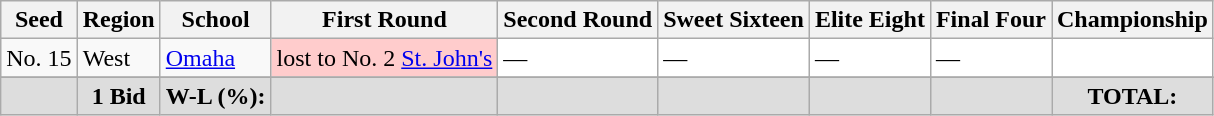<table class="sortable wikitable" style="white-space:nowrap; font-size:100%;">
<tr>
<th>Seed</th>
<th>Region</th>
<th>School</th>
<th>First Round</th>
<th>Second Round</th>
<th>Sweet Sixteen</th>
<th>Elite Eight</th>
<th>Final Four</th>
<th>Championship</th>
</tr>
<tr>
<td>No. 15</td>
<td>West</td>
<td><a href='#'>Omaha</a></td>
<td style="background:#fcc;">lost to No. 2 <a href='#'>St. John's</a></td>
<td style="background:#fff;">—</td>
<td style="background:#fff;">—</td>
<td style="background:#fff;">—</td>
<td style="background:#fff;">—</td>
<td style="background:#fff;"></td>
</tr>
<tr>
</tr>
<tr class="sortbottom" style="text-align:center; background:#ddd;">
<td></td>
<td><strong>1 Bid</strong></td>
<td><strong>W-L (%):</strong></td>
<td></td>
<td></td>
<td></td>
<td></td>
<td></td>
<td><strong>TOTAL:</strong> </td>
</tr>
</table>
